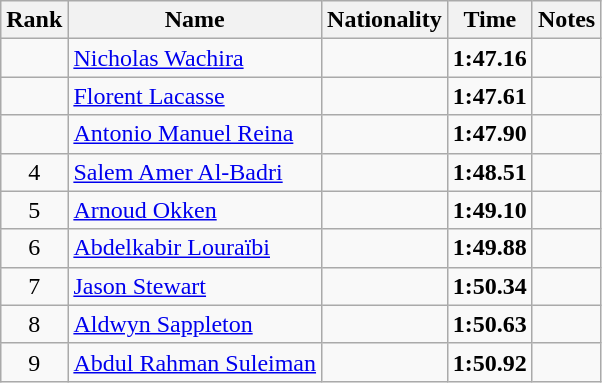<table class="wikitable sortable" style="text-align:center">
<tr>
<th>Rank</th>
<th>Name</th>
<th>Nationality</th>
<th>Time</th>
<th>Notes</th>
</tr>
<tr>
<td></td>
<td align=left><a href='#'>Nicholas Wachira</a></td>
<td align=left></td>
<td><strong>1:47.16</strong></td>
<td></td>
</tr>
<tr>
<td></td>
<td align=left><a href='#'>Florent Lacasse</a></td>
<td align=left></td>
<td><strong>1:47.61</strong></td>
<td></td>
</tr>
<tr>
<td></td>
<td align=left><a href='#'>Antonio Manuel Reina</a></td>
<td align=left></td>
<td><strong>1:47.90</strong></td>
<td></td>
</tr>
<tr>
<td>4</td>
<td align=left><a href='#'>Salem Amer Al-Badri</a></td>
<td align=left></td>
<td><strong>1:48.51</strong></td>
<td></td>
</tr>
<tr>
<td>5</td>
<td align=left><a href='#'>Arnoud Okken</a></td>
<td align=left></td>
<td><strong>1:49.10</strong></td>
<td></td>
</tr>
<tr>
<td>6</td>
<td align=left><a href='#'>Abdelkabir Louraïbi</a></td>
<td align=left></td>
<td><strong>1:49.88</strong></td>
<td></td>
</tr>
<tr>
<td>7</td>
<td align=left><a href='#'>Jason Stewart</a></td>
<td align=left></td>
<td><strong>1:50.34</strong></td>
<td></td>
</tr>
<tr>
<td>8</td>
<td align=left><a href='#'>Aldwyn Sappleton</a></td>
<td align=left></td>
<td><strong>1:50.63</strong></td>
<td></td>
</tr>
<tr>
<td>9</td>
<td align=left><a href='#'>Abdul Rahman Suleiman</a></td>
<td align=left></td>
<td><strong>1:50.92</strong></td>
<td></td>
</tr>
</table>
